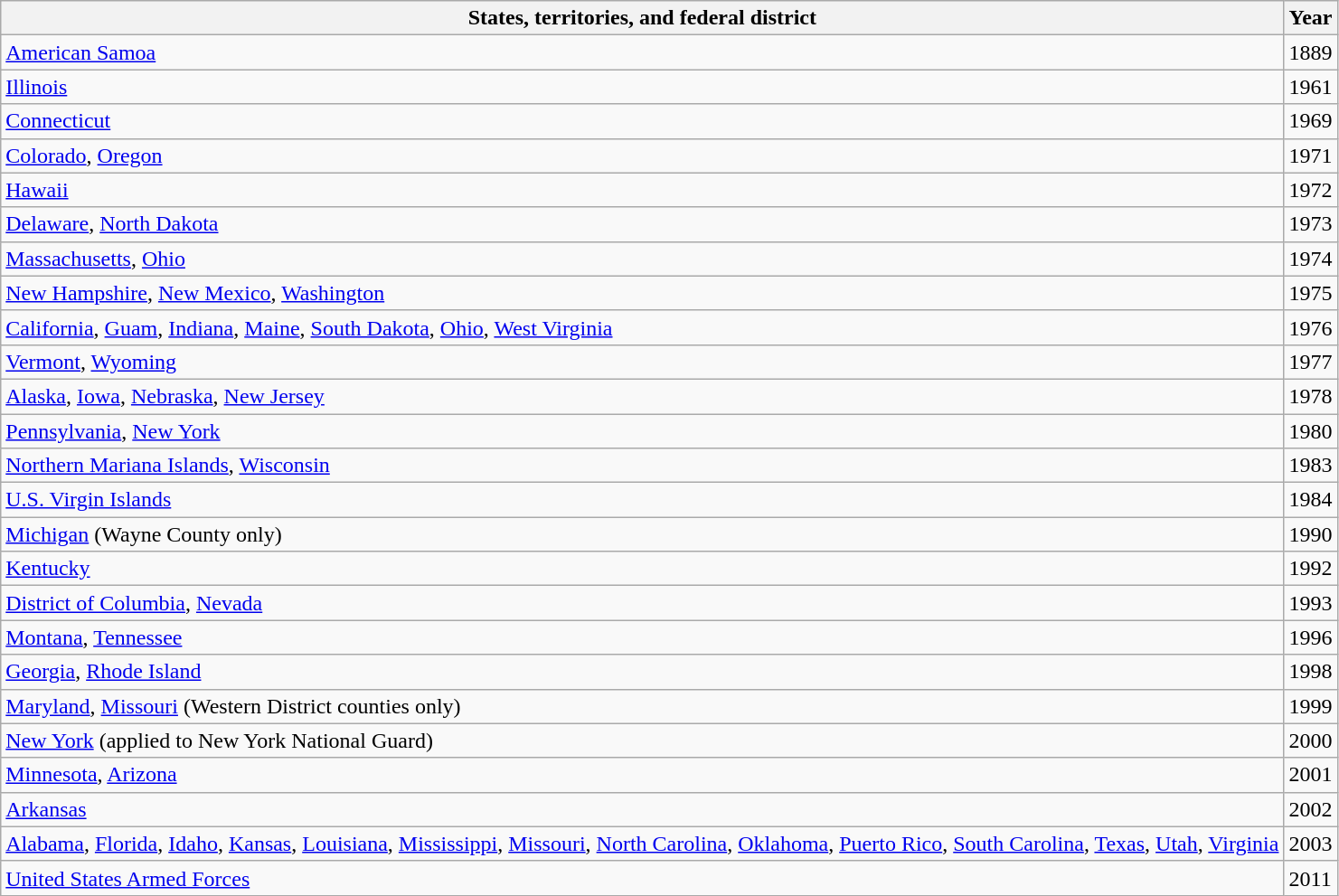<table class="wikitable sortable">
<tr>
<th>States, territories, and federal district</th>
<th>Year</th>
</tr>
<tr>
<td><a href='#'>American Samoa</a></td>
<td>1889</td>
</tr>
<tr>
<td><a href='#'>Illinois</a></td>
<td>1961</td>
</tr>
<tr>
<td><a href='#'>Connecticut</a></td>
<td>1969</td>
</tr>
<tr>
<td><a href='#'>Colorado</a>, <a href='#'>Oregon</a></td>
<td>1971</td>
</tr>
<tr>
<td><a href='#'>Hawaii</a></td>
<td>1972</td>
</tr>
<tr>
<td><a href='#'>Delaware</a>, <a href='#'>North Dakota</a></td>
<td>1973</td>
</tr>
<tr>
<td><a href='#'>Massachusetts</a>, <a href='#'>Ohio</a></td>
<td>1974</td>
</tr>
<tr>
<td><a href='#'>New Hampshire</a>, <a href='#'>New Mexico</a>, <a href='#'>Washington</a></td>
<td>1975</td>
</tr>
<tr>
<td><a href='#'>California</a>, <a href='#'>Guam</a>, <a href='#'>Indiana</a>, <a href='#'>Maine</a>, <a href='#'>South Dakota</a>, <a href='#'>Ohio</a>, <a href='#'>West Virginia</a></td>
<td>1976</td>
</tr>
<tr>
<td><a href='#'>Vermont</a>, <a href='#'>Wyoming</a></td>
<td>1977</td>
</tr>
<tr>
<td><a href='#'>Alaska</a>, <a href='#'>Iowa</a>, <a href='#'>Nebraska</a>, <a href='#'>New Jersey</a></td>
<td>1978</td>
</tr>
<tr>
<td><a href='#'>Pennsylvania</a>, <a href='#'>New York</a></td>
<td>1980</td>
</tr>
<tr>
<td><a href='#'>Northern Mariana Islands</a>, <a href='#'>Wisconsin</a></td>
<td>1983</td>
</tr>
<tr>
<td><a href='#'>U.S. Virgin Islands</a></td>
<td>1984</td>
</tr>
<tr>
<td><a href='#'>Michigan</a> (Wayne County only)</td>
<td>1990</td>
</tr>
<tr>
<td><a href='#'>Kentucky</a></td>
<td>1992</td>
</tr>
<tr>
<td><a href='#'>District of Columbia</a>, <a href='#'>Nevada</a></td>
<td>1993</td>
</tr>
<tr>
<td><a href='#'>Montana</a>, <a href='#'>Tennessee</a></td>
<td>1996</td>
</tr>
<tr>
<td><a href='#'>Georgia</a>, <a href='#'>Rhode Island</a></td>
<td>1998</td>
</tr>
<tr>
<td><a href='#'>Maryland</a>, <a href='#'>Missouri</a> (Western District counties only)</td>
<td>1999</td>
</tr>
<tr>
<td><a href='#'>New York</a> (applied to New York National Guard)</td>
<td>2000</td>
</tr>
<tr>
<td><a href='#'>Minnesota</a>, <a href='#'>Arizona</a></td>
<td>2001</td>
</tr>
<tr>
<td><a href='#'>Arkansas</a></td>
<td>2002</td>
</tr>
<tr>
<td><a href='#'>Alabama</a>, <a href='#'>Florida</a>, <a href='#'>Idaho</a>, <a href='#'>Kansas</a>, <a href='#'>Louisiana</a>, <a href='#'>Mississippi</a>, <a href='#'>Missouri</a>, <a href='#'>North Carolina</a>, <a href='#'>Oklahoma</a>, <a href='#'>Puerto Rico</a>, <a href='#'>South Carolina</a>, <a href='#'>Texas</a>, <a href='#'>Utah</a>, <a href='#'>Virginia</a></td>
<td>2003</td>
</tr>
<tr>
<td><a href='#'>United States Armed Forces</a></td>
<td>2011</td>
</tr>
</table>
